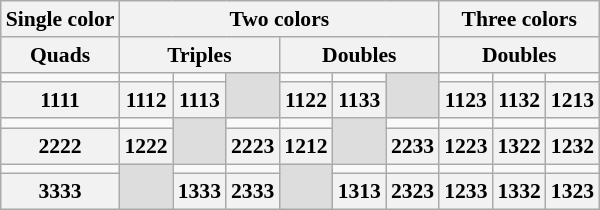<table class="wikitable" style="font-size:90%;text-align:center;">
<tr>
<th>Single color</th>
<th colspan=6>Two colors</th>
<th colspan=3>Three colors</th>
</tr>
<tr>
<th>Quads</th>
<th colspan=3>Triples</th>
<th colspan=3>Doubles</th>
<th colspan=3>Doubles</th>
</tr>
<tr>
<td></td>
<td></td>
<td></td>
<td rowspan=2 style="background:#ddd;"> </td>
<td></td>
<td></td>
<td rowspan=2 style="background:#ddd;"> </td>
<td></td>
<td></td>
<td></td>
</tr>
<tr>
<th>1111</th>
<th>1112</th>
<th>1113</th>
<th>1122</th>
<th>1133</th>
<th>1123</th>
<th>1132</th>
<th>1213</th>
</tr>
<tr>
<td></td>
<td></td>
<td rowspan=2 style="background:#ddd;"> </td>
<td></td>
<td></td>
<td rowspan=2 style="background:#ddd;"> </td>
<td></td>
<td></td>
<td></td>
<td></td>
</tr>
<tr>
<th>2222</th>
<th>1222</th>
<th>2223</th>
<th>1212</th>
<th>2233</th>
<th>1223</th>
<th>1322</th>
<th>1232</th>
</tr>
<tr>
<td></td>
<td rowspan=2 style="background:#ddd;"> </td>
<td></td>
<td></td>
<td rowspan=2 style="background:#ddd;"> </td>
<td></td>
<td></td>
<td></td>
<td></td>
<td></td>
</tr>
<tr>
<th>3333</th>
<th>1333</th>
<th>2333</th>
<th>1313</th>
<th>2323</th>
<th>1233</th>
<th>1332</th>
<th>1323</th>
</tr>
</table>
